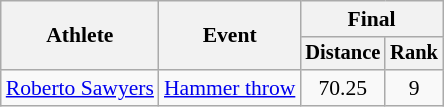<table class=wikitable style="font-size:90%">
<tr>
<th rowspan="2">Athlete</th>
<th rowspan="2">Event</th>
<th colspan="2">Final</th>
</tr>
<tr style="font-size:95%">
<th>Distance</th>
<th>Rank</th>
</tr>
<tr align=center>
<td align=left><a href='#'>Roberto Sawyers</a></td>
<td align=left><a href='#'>Hammer throw</a></td>
<td>70.25</td>
<td>9</td>
</tr>
</table>
